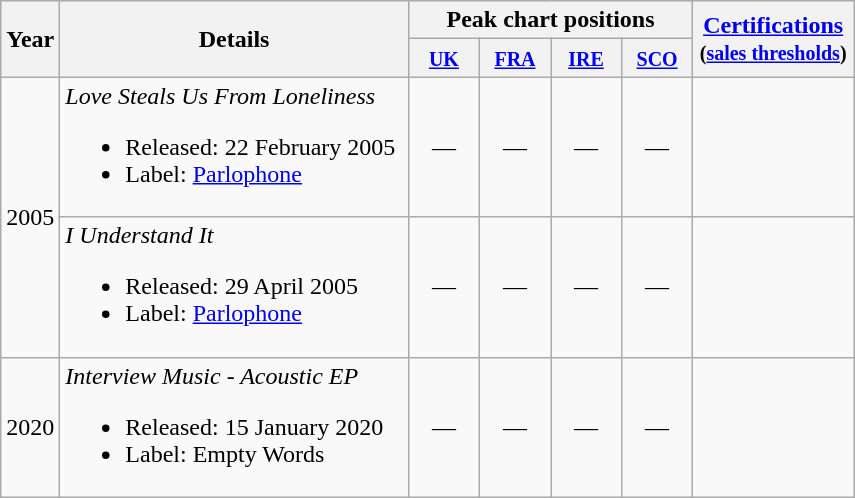<table class= "wikitable">
<tr>
<th rowspan="2">Year</th>
<th rowspan="2" style="width:225px;">Details</th>
<th colspan="4">Peak chart positions</th>
<th rowspan="2" style="width:100px;"><a href='#'>Certifications</a><br><small>(<a href='#'>sales thresholds</a>)</small></th>
</tr>
<tr>
<th width="40"><small><a href='#'>UK</a></small></th>
<th width="40"><small><a href='#'>FRA</a></small><br></th>
<th width="40"><small><a href='#'>IRE</a></small></th>
<th width="40"><small><a href='#'>SCO</a></small></th>
</tr>
<tr>
<td rowspan="2">2005</td>
<td><em>Love Steals Us From Loneliness</em><br><ul><li>Released: 22 February 2005</li><li>Label: <a href='#'>Parlophone</a></li></ul></td>
<td style="text-align:center;">—</td>
<td style="text-align:center;">—</td>
<td style="text-align:center;">—</td>
<td style="text-align:center;">—</td>
<td></td>
</tr>
<tr>
<td><em>I Understand It</em><br><ul><li>Released: 29 April 2005</li><li>Label: <a href='#'>Parlophone</a></li></ul></td>
<td style="text-align:center;">—</td>
<td style="text-align:center;">—</td>
<td style="text-align:center;">—</td>
<td style="text-align:center;">—</td>
<td></td>
</tr>
<tr>
<td>2020</td>
<td><em>Interview Music - Acoustic EP</em><br><ul><li>Released: 15 January 2020</li><li>Label: Empty Words</li></ul></td>
<td style="text-align:center;">—</td>
<td style="text-align:center;">—</td>
<td style="text-align:center;">—</td>
<td style="text-align:center;">—</td>
<td></td>
</tr>
</table>
